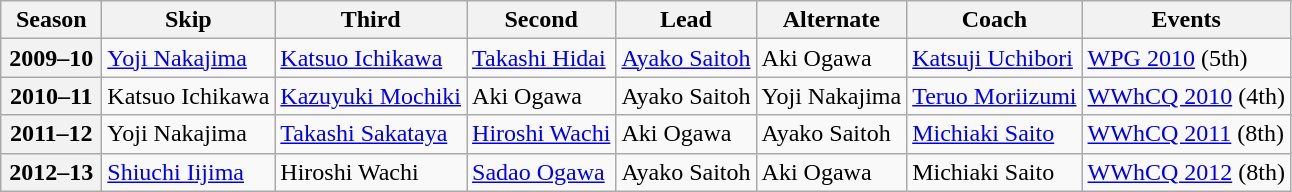<table class="wikitable">
<tr>
<th scope="col" width=60>Season</th>
<th scope="col">Skip</th>
<th scope="col">Third</th>
<th scope="col">Second</th>
<th scope="col">Lead</th>
<th scope="col">Alternate</th>
<th scope="col">Coach</th>
<th scope="col">Events</th>
</tr>
<tr>
<th scope="row">2009–10</th>
<td><a href='#'>Yoji Nakajima</a></td>
<td><a href='#'>Katsuo Ichikawa</a></td>
<td><a href='#'>Takashi Hidai</a></td>
<td><a href='#'>Ayako Saitoh</a></td>
<td>Aki Ogawa</td>
<td><a href='#'>Katsuji Uchibori</a></td>
<td><a href='#'>WPG 2010</a> (5th)</td>
</tr>
<tr>
<th scope="row">2010–11</th>
<td>Katsuo Ichikawa</td>
<td><a href='#'>Kazuyuki Mochiki</a></td>
<td>Aki Ogawa</td>
<td>Ayako Saitoh</td>
<td>Yoji Nakajima</td>
<td><a href='#'>Teruo Moriizumi</a></td>
<td><a href='#'>WWhCQ 2010</a> (4th)</td>
</tr>
<tr>
<th scope="row">2011–12</th>
<td>Yoji Nakajima</td>
<td><a href='#'>Takashi Sakataya</a></td>
<td><a href='#'>Hiroshi Wachi</a></td>
<td>Aki Ogawa</td>
<td>Ayako Saitoh</td>
<td><a href='#'>Michiaki Saito</a></td>
<td><a href='#'>WWhCQ 2011</a> (8th)</td>
</tr>
<tr>
<th scope="row">2012–13</th>
<td><a href='#'>Shiuchi Iijima</a></td>
<td>Hiroshi Wachi</td>
<td><a href='#'>Sadao Ogawa</a></td>
<td>Ayako Saitoh</td>
<td>Aki Ogawa</td>
<td>Michiaki Saito</td>
<td><a href='#'>WWhCQ 2012</a> (8th)</td>
</tr>
</table>
